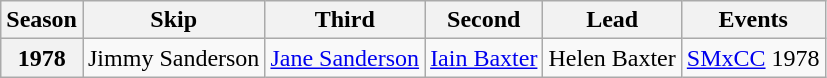<table class="wikitable">
<tr>
<th scope="col">Season</th>
<th scope="col">Skip</th>
<th scope="col">Third</th>
<th scope="col">Second</th>
<th scope="col">Lead</th>
<th scope="col">Events</th>
</tr>
<tr>
<th scope="row">1978</th>
<td>Jimmy Sanderson</td>
<td><a href='#'>Jane Sanderson</a></td>
<td><a href='#'>Iain Baxter</a></td>
<td>Helen Baxter</td>
<td><a href='#'>SMxCC</a> 1978 </td>
</tr>
</table>
